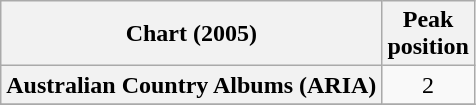<table class="wikitable sortable plainrowheaders" style="text-align:center">
<tr>
<th scope="col">Chart (2005)</th>
<th scope="col">Peak<br> position</th>
</tr>
<tr>
<th scope="row">Australian Country Albums (ARIA)</th>
<td>2</td>
</tr>
<tr>
</tr>
</table>
